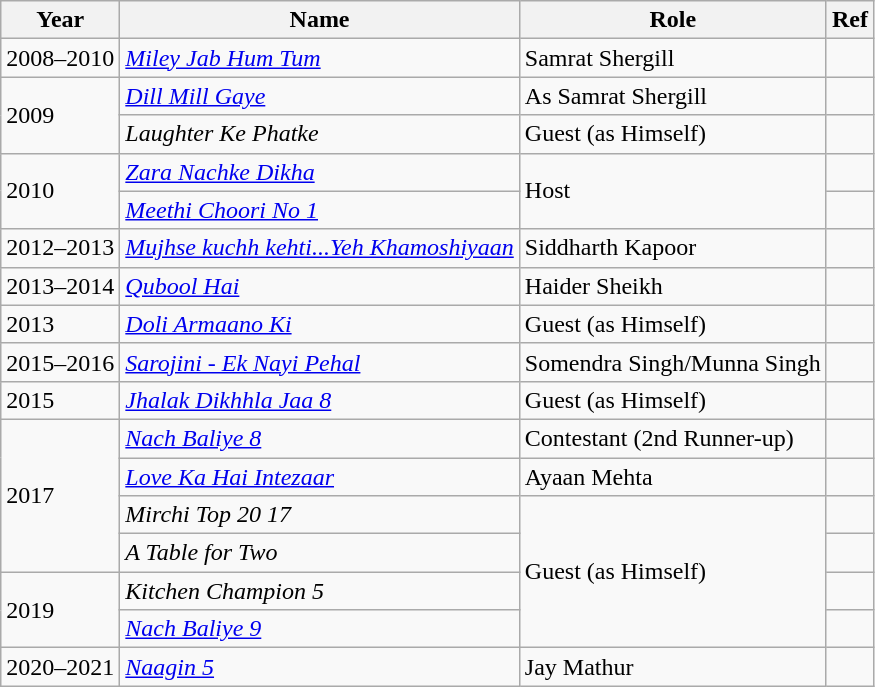<table class="wikitable">
<tr>
<th>Year</th>
<th>Name</th>
<th>Role</th>
<th>Ref</th>
</tr>
<tr>
<td>2008–2010</td>
<td><em><a href='#'>Miley Jab Hum Tum</a></em></td>
<td>Samrat Shergill</td>
<td></td>
</tr>
<tr>
<td rowspan="2">2009</td>
<td><em><a href='#'>Dill Mill Gaye</a></em></td>
<td>As Samrat Shergill</td>
<td></td>
</tr>
<tr>
<td><em>Laughter Ke Phatke</em></td>
<td>Guest (as Himself)</td>
<td></td>
</tr>
<tr>
<td rowspan="2">2010</td>
<td><em><a href='#'>Zara Nachke Dikha</a></em></td>
<td rowspan="2">Host</td>
<td></td>
</tr>
<tr>
<td><em><a href='#'>Meethi Choori No 1</a></em></td>
<td></td>
</tr>
<tr>
<td>2012–2013</td>
<td><em><a href='#'>Mujhse kuchh kehti...Yeh Khamoshiyaan</a></em></td>
<td>Siddharth Kapoor</td>
<td></td>
</tr>
<tr>
<td>2013–2014</td>
<td><em><a href='#'>Qubool Hai</a></em></td>
<td>Haider Sheikh</td>
<td></td>
</tr>
<tr>
<td>2013</td>
<td><em><a href='#'>Doli Armaano Ki</a></em></td>
<td>Guest (as Himself)</td>
<td></td>
</tr>
<tr>
<td>2015–2016</td>
<td><em><a href='#'>Sarojini - Ek Nayi Pehal</a></em></td>
<td>Somendra Singh/Munna Singh</td>
<td></td>
</tr>
<tr>
<td>2015</td>
<td><em><a href='#'>Jhalak Dikhhla Jaa 8</a></em></td>
<td>Guest (as Himself)</td>
<td></td>
</tr>
<tr>
<td rowspan="4">2017</td>
<td><em><a href='#'>Nach Baliye 8</a></em></td>
<td>Contestant (2nd Runner-up)</td>
<td></td>
</tr>
<tr>
<td><em><a href='#'>Love Ka Hai Intezaar</a></em></td>
<td>Ayaan Mehta</td>
<td></td>
</tr>
<tr>
<td><em>Mirchi Top 20 17</em></td>
<td rowspan="4">Guest (as Himself)</td>
<td></td>
</tr>
<tr>
<td><em>A Table for Two</em></td>
<td></td>
</tr>
<tr>
<td rowspan="2">2019</td>
<td><em>Kitchen Champion 5</em></td>
<td></td>
</tr>
<tr>
<td><em><a href='#'>Nach Baliye 9</a></em></td>
<td></td>
</tr>
<tr>
<td>2020–2021</td>
<td><em><a href='#'>Naagin 5</a></em></td>
<td>Jay Mathur</td>
<td></td>
</tr>
</table>
